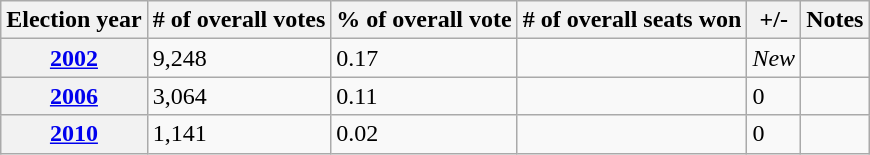<table class=wikitable>
<tr>
<th>Election year</th>
<th># of overall votes</th>
<th>% of overall vote</th>
<th># of overall seats won</th>
<th>+/-</th>
<th>Notes</th>
</tr>
<tr>
<th><a href='#'>2002</a></th>
<td>9,248</td>
<td>0.17</td>
<td></td>
<td><em>New</em></td>
<td></td>
</tr>
<tr>
<th><a href='#'>2006</a></th>
<td>3,064</td>
<td>0.11</td>
<td></td>
<td> 0</td>
<td></td>
</tr>
<tr>
<th><a href='#'>2010</a></th>
<td>1,141</td>
<td>0.02</td>
<td></td>
<td> 0</td>
<td></td>
</tr>
</table>
